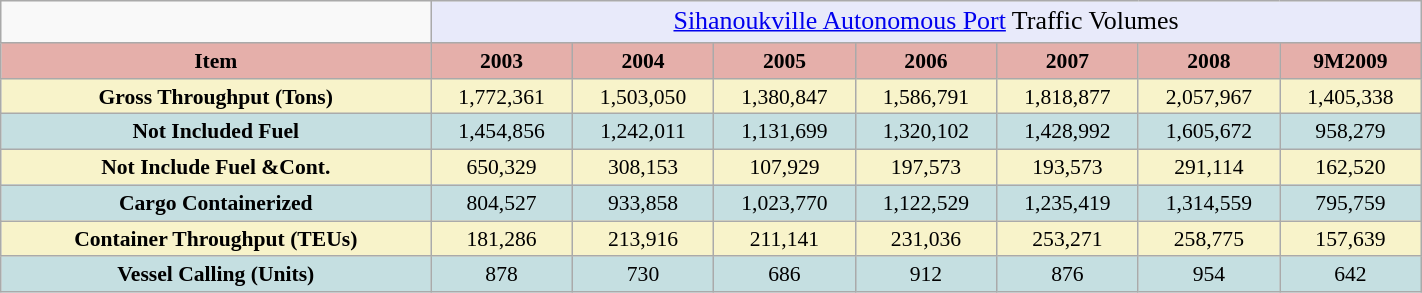<table class="wikitable" style="margin: auto; text-align:center; font-size:90%; width:75%">
<tr>
<td></td>
<td colspan="15" style="text-align:center;font-size:120%;background:#E8EAFA;"><a href='#'>Sihanoukville Autonomous Port</a> Traffic Volumes</td>
</tr>
<tr>
<th style="background:#e5afaa; color:#000; height:17px;">Item</th>
<th style="background:#e5afaa; color:#000;">2003</th>
<th style="background:#e5afaa; color:#000;">2004</th>
<th style="background:#e5afaa; color:#000;">2005</th>
<th style="background:#e5afaa; color:#000;">2006</th>
<th style="background:#e5afaa; color:#000;">2007</th>
<th style="background:#e5afaa; color:#000;">2008</th>
<th style="background:#e5afaa; color:#000;">9M2009</th>
</tr>
<tr>
<th style="background:#f8f3ca; color:#000; height:16px;">Gross Throughput (Tons)</th>
<td style="text-align:center; background:#f8f3ca; color:#000;">1,772,361</td>
<td style="text-align:center; background:#f8f3ca; color:#000;">1,503,050</td>
<td style="text-align:center; background:#f8f3ca; color:#000;">1,380,847</td>
<td style="text-align:center; background:#f8f3ca; color:#000;">1,586,791</td>
<td style="text-align:center; background:#f8f3ca; color:#000;">1,818,877</td>
<td style="text-align:center; background:#f8f3ca; color:#000;">2,057,967</td>
<td style="text-align:center; background:#f8f3ca; color:#000;">1,405,338</td>
</tr>
<tr>
<th style="background:#c5dfe1; color:#000; height:16px;">Not Included Fuel</th>
<td style="text-align:center; background:#c5dfe1; color:#000;">1,454,856</td>
<td style="text-align:center; background:#c5dfe1; color:#000;">1,242,011</td>
<td style="text-align:center; background:#c5dfe1; color:#000;">1,131,699</td>
<td style="text-align:center; background:#c5dfe1; color:#000;">1,320,102</td>
<td style="text-align:center; background:#c5dfe1; color:#000;">1,428,992</td>
<td style="text-align:center; background:#c5dfe1; color:#000;">1,605,672</td>
<td style="text-align:center; background:#c5dfe1; color:#000;">958,279</td>
</tr>
<tr>
<th style="background:#f8f3ca; color:#000; height:16px;">Not Include Fuel &Cont.</th>
<td style="text-align:center; background:#f8f3ca; color:#000;">650,329</td>
<td style="text-align:center; background:#f8f3ca; color:#000;">308,153</td>
<td style="text-align:center; background:#f8f3ca; color:#000;">107,929</td>
<td style="text-align:center; background:#f8f3ca; color:#000;">197,573</td>
<td style="text-align:center; background:#f8f3ca; color:#000;">193,573</td>
<td style="text-align:center; background:#f8f3ca; color:#000;">291,114</td>
<td style="text-align:center; background:#f8f3ca; color:#000;">162,520</td>
</tr>
<tr>
<th style="background:#c5dfe1; color:#000; height:16px;">Cargo Containerized</th>
<td style="text-align:center; background:#c5dfe1; color:#000;">804,527</td>
<td style="text-align:center; background:#c5dfe1; color:#000;">933,858</td>
<td style="text-align:center; background:#c5dfe1; color:#000;">1,023,770</td>
<td style="text-align:center; background:#c5dfe1; color:#000;">1,122,529</td>
<td style="text-align:center; background:#c5dfe1; color:#000;">1,235,419</td>
<td style="text-align:center; background:#c5dfe1; color:#000;">1,314,559</td>
<td style="text-align:center; background:#c5dfe1; color:#000;">795,759</td>
</tr>
<tr>
<th style="background:#f8f3ca; color:#000; height:16px;">Container Throughput (TEUs)</th>
<td style="text-align:center; background:#f8f3ca; color:#000;">181,286</td>
<td style="text-align:center; background:#f8f3ca; color:#000;">213,916</td>
<td style="text-align:center; background:#f8f3ca; color:#000;">211,141</td>
<td style="text-align:center; background:#f8f3ca; color:#000;">231,036</td>
<td style="text-align:center; background:#f8f3ca; color:#000;">253,271</td>
<td style="text-align:center; background:#f8f3ca; color:#000;">258,775</td>
<td style="text-align:center; background:#f8f3ca; color:#000;">157,639</td>
</tr>
<tr>
<th style="background:#c5dfe1; color:#000; height:16px;">Vessel Calling (Units)</th>
<td style="text-align:center; background:#c5dfe1; color:#000;">878</td>
<td style="text-align:center; background:#c5dfe1; color:#000;">730</td>
<td style="text-align:center; background:#c5dfe1; color:#000;">686</td>
<td style="text-align:center; background:#c5dfe1; color:#000;">912</td>
<td style="text-align:center; background:#c5dfe1; color:#000;">876</td>
<td style="text-align:center; background:#c5dfe1; color:#000;">954</td>
<td style="text-align:center; background:#c5dfe1; color:#000;">642</td>
</tr>
</table>
